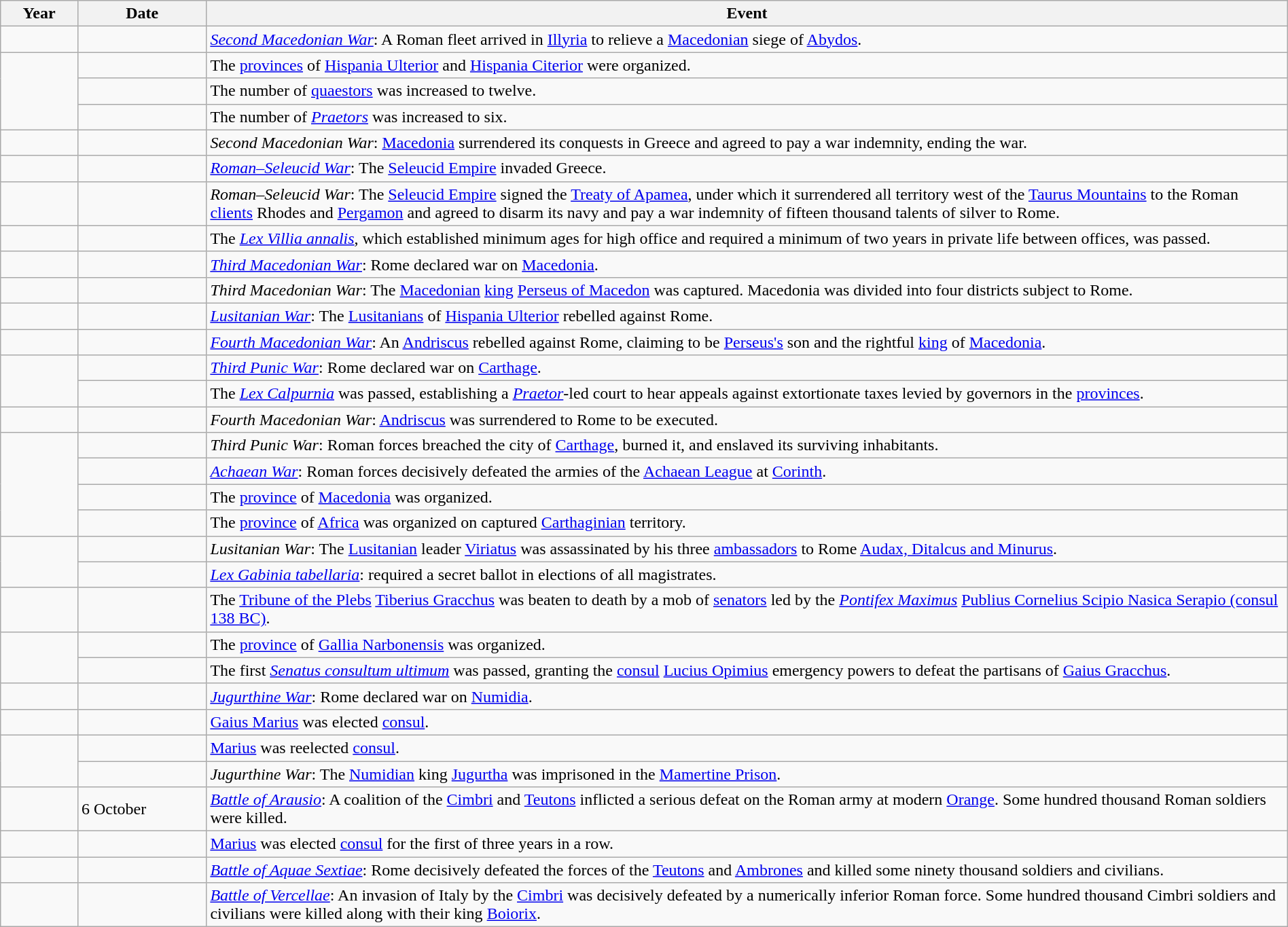<table class="wikitable" width="100%">
<tr>
<th style="width:6%">Year</th>
<th style="width:10%">Date</th>
<th>Event</th>
</tr>
<tr>
<td></td>
<td></td>
<td><em><a href='#'>Second Macedonian War</a></em>: A Roman fleet arrived in <a href='#'>Illyria</a> to relieve a <a href='#'>Macedonian</a> siege of <a href='#'>Abydos</a>.</td>
</tr>
<tr>
<td rowspan="3" valign="top"></td>
<td></td>
<td>The <a href='#'>provinces</a> of <a href='#'>Hispania Ulterior</a> and <a href='#'>Hispania Citerior</a> were organized.</td>
</tr>
<tr>
<td></td>
<td>The number of <a href='#'>quaestors</a> was increased to twelve.</td>
</tr>
<tr>
<td></td>
<td>The number of <em><a href='#'>Praetors</a></em> was increased to six.</td>
</tr>
<tr>
<td></td>
<td></td>
<td><em>Second Macedonian War</em>: <a href='#'>Macedonia</a> surrendered its conquests in Greece and agreed to pay a war indemnity, ending the war.</td>
</tr>
<tr>
<td></td>
<td></td>
<td><em><a href='#'>Roman–Seleucid War</a></em>: The <a href='#'>Seleucid Empire</a> invaded Greece.</td>
</tr>
<tr>
<td></td>
<td></td>
<td><em>Roman–Seleucid War</em>: The <a href='#'>Seleucid Empire</a> signed the <a href='#'>Treaty of Apamea</a>, under which it surrendered all territory west of the <a href='#'>Taurus Mountains</a> to the Roman <a href='#'>clients</a> Rhodes and <a href='#'>Pergamon</a> and agreed to disarm its navy and pay a war indemnity of fifteen thousand talents of silver to Rome.</td>
</tr>
<tr>
<td></td>
<td></td>
<td>The <em><a href='#'>Lex Villia annalis</a></em>, which established minimum ages for high office and required a minimum of two years in private life between offices, was passed.</td>
</tr>
<tr>
<td></td>
<td></td>
<td><em><a href='#'>Third Macedonian War</a></em>: Rome declared war on <a href='#'>Macedonia</a>.</td>
</tr>
<tr>
<td></td>
<td></td>
<td><em>Third Macedonian War</em>: The <a href='#'>Macedonian</a> <a href='#'>king</a> <a href='#'>Perseus of Macedon</a> was captured.  Macedonia was divided into four districts subject to Rome.</td>
</tr>
<tr>
<td></td>
<td></td>
<td><em><a href='#'>Lusitanian War</a></em>: The <a href='#'>Lusitanians</a> of <a href='#'>Hispania Ulterior</a> rebelled against Rome.</td>
</tr>
<tr>
<td></td>
<td></td>
<td><em><a href='#'>Fourth Macedonian War</a></em>: An <a href='#'>Andriscus</a> rebelled against Rome, claiming to be <a href='#'>Perseus's</a> son and the rightful <a href='#'>king</a> of <a href='#'>Macedonia</a>.</td>
</tr>
<tr>
<td rowspan="2" valign="top"></td>
<td></td>
<td><em><a href='#'>Third Punic War</a></em>: Rome declared war on <a href='#'>Carthage</a>.</td>
</tr>
<tr>
<td></td>
<td>The <em><a href='#'>Lex Calpurnia</a></em> was passed, establishing a <em><a href='#'>Praetor</a></em>-led court to hear appeals against extortionate taxes levied by governors in the <a href='#'>provinces</a>.</td>
</tr>
<tr>
<td></td>
<td></td>
<td><em>Fourth Macedonian War</em>: <a href='#'>Andriscus</a> was surrendered to Rome to be executed.</td>
</tr>
<tr>
<td rowspan="4" valign="top"></td>
<td></td>
<td><em>Third Punic War</em>: Roman forces breached the city of <a href='#'>Carthage</a>, burned it, and enslaved its surviving inhabitants.</td>
</tr>
<tr>
<td></td>
<td><em><a href='#'>Achaean War</a></em>: Roman forces decisively defeated the armies of the <a href='#'>Achaean League</a> at <a href='#'>Corinth</a>.</td>
</tr>
<tr>
<td></td>
<td>The <a href='#'>province</a> of <a href='#'>Macedonia</a> was organized.</td>
</tr>
<tr>
<td></td>
<td>The <a href='#'>province</a> of <a href='#'>Africa</a> was organized on captured <a href='#'>Carthaginian</a> territory.</td>
</tr>
<tr>
<td rowspan="2"></td>
<td></td>
<td><em>Lusitanian War</em>: The <a href='#'>Lusitanian</a> leader <a href='#'>Viriatus</a> was assassinated by his three <a href='#'>ambassadors</a> to Rome <a href='#'>Audax, Ditalcus and Minurus</a>.</td>
</tr>
<tr>
<td></td>
<td><em><a href='#'>Lex Gabinia tabellaria</a></em>: required a secret ballot in elections of all magistrates.</td>
</tr>
<tr>
<td></td>
<td></td>
<td>The <a href='#'>Tribune of the Plebs</a> <a href='#'>Tiberius Gracchus</a> was beaten to death by a mob of <a href='#'>senators</a> led by the <em><a href='#'>Pontifex Maximus</a></em> <a href='#'>Publius Cornelius Scipio Nasica Serapio (consul 138 BC)</a>.</td>
</tr>
<tr>
<td rowspan="2" valign="top"></td>
<td></td>
<td>The <a href='#'>province</a> of <a href='#'>Gallia Narbonensis</a> was organized.</td>
</tr>
<tr>
<td></td>
<td>The first <em><a href='#'>Senatus consultum ultimum</a></em> was passed, granting the <a href='#'>consul</a> <a href='#'>Lucius Opimius</a> emergency powers to defeat the partisans of <a href='#'>Gaius Gracchus</a>.</td>
</tr>
<tr>
<td></td>
<td></td>
<td><em><a href='#'>Jugurthine War</a></em>: Rome declared war on <a href='#'>Numidia</a>.</td>
</tr>
<tr>
<td></td>
<td></td>
<td><a href='#'>Gaius Marius</a> was elected <a href='#'>consul</a>.</td>
</tr>
<tr>
<td rowspan="2" valign="top"></td>
<td></td>
<td><a href='#'>Marius</a> was reelected <a href='#'>consul</a>.</td>
</tr>
<tr>
<td></td>
<td><em>Jugurthine War</em>: The <a href='#'>Numidian</a> king <a href='#'>Jugurtha</a> was imprisoned in the <a href='#'>Mamertine Prison</a>.</td>
</tr>
<tr>
<td></td>
<td>6 October</td>
<td><em><a href='#'>Battle of Arausio</a></em>: A coalition of the <a href='#'>Cimbri</a> and <a href='#'>Teutons</a> inflicted a serious defeat on the Roman army at modern <a href='#'>Orange</a>.  Some hundred thousand Roman soldiers were killed.</td>
</tr>
<tr>
<td></td>
<td></td>
<td><a href='#'>Marius</a> was elected <a href='#'>consul</a> for the first of three years in a row.</td>
</tr>
<tr>
<td></td>
<td></td>
<td><em><a href='#'>Battle of Aquae Sextiae</a></em>: Rome decisively defeated the forces of the <a href='#'>Teutons</a> and <a href='#'>Ambrones</a> and killed some ninety thousand soldiers and civilians.</td>
</tr>
<tr>
<td></td>
<td></td>
<td><em><a href='#'>Battle of Vercellae</a></em>: An invasion of Italy by the <a href='#'>Cimbri</a> was decisively defeated by a numerically inferior Roman force.  Some hundred thousand Cimbri soldiers and civilians were killed along with their king <a href='#'>Boiorix</a>.</td>
</tr>
</table>
